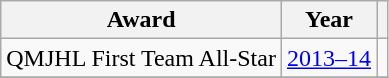<table class="wikitable">
<tr>
<th>Award</th>
<th>Year</th>
<th></th>
</tr>
<tr>
<td>QMJHL First Team All-Star</td>
<td><a href='#'>2013–14</a></td>
<td></td>
</tr>
<tr>
</tr>
</table>
